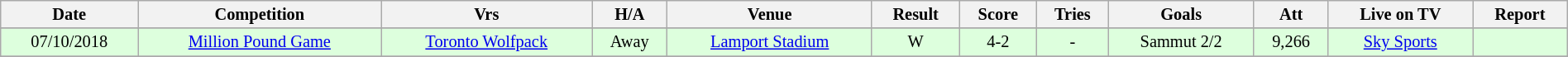<table class="wikitable" style="font-size:85%;" width="100%">
<tr>
<th>Date</th>
<th>Competition</th>
<th>Vrs</th>
<th>H/A</th>
<th>Venue</th>
<th>Result</th>
<th>Score</th>
<th>Tries</th>
<th>Goals</th>
<th>Att</th>
<th>Live on TV</th>
<th>Report</th>
</tr>
<tr>
</tr>
<tr style="background:#ddffdd;" width=20 | >
<td align=center>07/10/2018</td>
<td align=center><a href='#'>Million Pound Game</a></td>
<td align=center> <a href='#'>Toronto Wolfpack</a></td>
<td align=center>Away</td>
<td align=center><a href='#'>Lamport Stadium</a></td>
<td align=center>W</td>
<td align=center>4-2</td>
<td align=center>-</td>
<td align=center>Sammut 2/2</td>
<td align=center>9,266</td>
<td align=center><a href='#'>Sky Sports</a></td>
<td align=center></td>
</tr>
<tr>
</tr>
<tr>
</tr>
</table>
